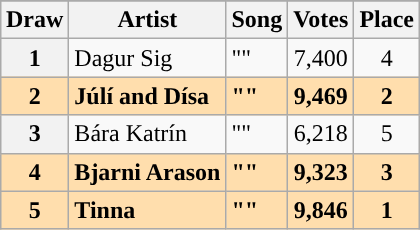<table class="sortable wikitable plainrowheaders" style="margin: 1em auto 1em auto">
<tr>
</tr>
<tr>
<th scope="col">Draw</th>
<th scope="col">Artist</th>
<th scope="col">Song</th>
<th scope="col">Votes</th>
<th scope="col">Place</th>
</tr>
<tr>
<th scope="row" style="text-align:center;">1</th>
<td>Dagur Sig</td>
<td>""</td>
<td align="center">7,400</td>
<td align="center">4</td>
</tr>
<tr style="font-weight:bold; background-color:navajowhite;">
<th scope="row" style="text-align:center; font-weight:bold; background-color:navajowhite;">2</th>
<td>Júlí and Dísa</td>
<td>""</td>
<td align="center">9,469</td>
<td align="center">2</td>
</tr>
<tr>
<th scope="row" style="text-align:center;">3</th>
<td>Bára Katrín</td>
<td>""</td>
<td align="center">6,218</td>
<td align="center">5</td>
</tr>
<tr style="font-weight:bold; background-color:navajowhite;">
<th scope="row" style="text-align:center; font-weight:bold; background-color:navajowhite;">4</th>
<td>Bjarni Arason</td>
<td>""</td>
<td align="center">9,323</td>
<td align="center">3</td>
</tr>
<tr style="font-weight:bold; background-color:navajowhite;">
<th scope="row" style="text-align:center; font-weight:bold; background-color:navajowhite;">5</th>
<td>Tinna</td>
<td>""</td>
<td align="center">9,846</td>
<td align="center">1</td>
</tr>
</table>
